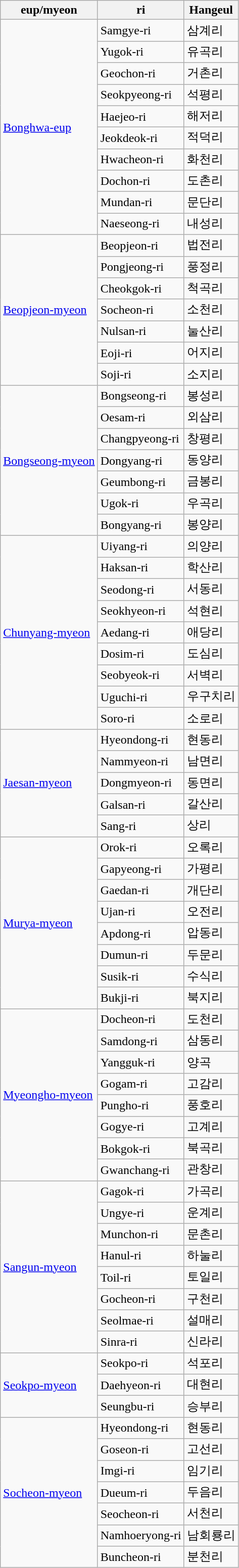<table class="wikitable">
<tr>
<th>eup/myeon</th>
<th>ri</th>
<th>Hangeul</th>
</tr>
<tr>
<td rowspan="10"><a href='#'>Bonghwa-eup</a></td>
<td>Samgye-ri</td>
<td>삼계리</td>
</tr>
<tr>
<td>Yugok-ri</td>
<td>유곡리</td>
</tr>
<tr>
<td>Geochon-ri</td>
<td>거촌리</td>
</tr>
<tr>
<td>Seokpyeong-ri</td>
<td>석평리</td>
</tr>
<tr>
<td>Haejeo-ri</td>
<td>해저리</td>
</tr>
<tr>
<td>Jeokdeok-ri</td>
<td>적덕리</td>
</tr>
<tr>
<td>Hwacheon-ri</td>
<td>화천리</td>
</tr>
<tr>
<td>Dochon-ri</td>
<td>도촌리</td>
</tr>
<tr>
<td>Mundan-ri</td>
<td>문단리</td>
</tr>
<tr>
<td>Naeseong-ri</td>
<td>내성리</td>
</tr>
<tr>
<td rowspan="7"><a href='#'>Beopjeon-myeon</a></td>
<td>Beopjeon-ri</td>
<td>법전리</td>
</tr>
<tr>
<td>Pongjeong-ri</td>
<td>풍정리</td>
</tr>
<tr>
<td>Cheokgok-ri</td>
<td>척곡리</td>
</tr>
<tr>
<td>Socheon-ri</td>
<td>소천리</td>
</tr>
<tr>
<td>Nulsan-ri</td>
<td>눌산리</td>
</tr>
<tr>
<td>Eoji-ri</td>
<td>어지리</td>
</tr>
<tr>
<td>Soji-ri</td>
<td>소지리</td>
</tr>
<tr>
<td rowspan="7"><a href='#'>Bongseong-myeon</a></td>
<td>Bongseong-ri</td>
<td>봉성리</td>
</tr>
<tr>
<td>Oesam-ri</td>
<td>외삼리</td>
</tr>
<tr>
<td>Changpyeong-ri</td>
<td>창평리</td>
</tr>
<tr>
<td>Dongyang-ri</td>
<td>동양리</td>
</tr>
<tr>
<td>Geumbong-ri</td>
<td>금봉리</td>
</tr>
<tr>
<td>Ugok-ri</td>
<td>우곡리</td>
</tr>
<tr>
<td>Bongyang-ri</td>
<td>봉양리</td>
</tr>
<tr>
<td rowspan="9"><a href='#'>Chunyang-myeon</a></td>
<td>Uiyang-ri</td>
<td>의양리</td>
</tr>
<tr>
<td>Haksan-ri</td>
<td>학산리</td>
</tr>
<tr>
<td>Seodong-ri</td>
<td>서동리</td>
</tr>
<tr>
<td>Seokhyeon-ri</td>
<td>석현리</td>
</tr>
<tr>
<td>Aedang-ri</td>
<td>애당리</td>
</tr>
<tr>
<td>Dosim-ri</td>
<td>도심리</td>
</tr>
<tr>
<td>Seobyeok-ri</td>
<td>서벽리</td>
</tr>
<tr>
<td>Uguchi-ri</td>
<td>우구치리</td>
</tr>
<tr>
<td>Soro-ri</td>
<td>소로리</td>
</tr>
<tr>
<td rowspan="5"><a href='#'>Jaesan-myeon</a></td>
<td>Hyeondong-ri</td>
<td>현동리</td>
</tr>
<tr>
<td>Nammyeon-ri</td>
<td>남면리</td>
</tr>
<tr>
<td>Dongmyeon-ri</td>
<td>동면리</td>
</tr>
<tr>
<td>Galsan-ri</td>
<td>갈산리</td>
</tr>
<tr>
<td>Sang-ri</td>
<td>상리</td>
</tr>
<tr>
<td rowspan="8"><a href='#'>Murya-myeon</a></td>
<td>Orok-ri</td>
<td>오록리</td>
</tr>
<tr>
<td>Gapyeong-ri</td>
<td>가평리</td>
</tr>
<tr>
<td>Gaedan-ri</td>
<td>개단리</td>
</tr>
<tr>
<td>Ujan-ri</td>
<td>오전리</td>
</tr>
<tr>
<td>Apdong-ri</td>
<td>압동리</td>
</tr>
<tr>
<td>Dumun-ri</td>
<td>두문리</td>
</tr>
<tr>
<td>Susik-ri</td>
<td>수식리</td>
</tr>
<tr>
<td>Bukji-ri</td>
<td>북지리</td>
</tr>
<tr>
<td rowspan="8"><a href='#'>Myeongho-myeon</a></td>
<td>Docheon-ri</td>
<td>도천리</td>
</tr>
<tr>
<td>Samdong-ri</td>
<td>삼동리</td>
</tr>
<tr>
<td>Yangguk-ri</td>
<td>양곡</td>
</tr>
<tr>
<td>Gogam-ri</td>
<td>고감리</td>
</tr>
<tr>
<td>Pungho-ri</td>
<td>풍호리</td>
</tr>
<tr>
<td>Gogye-ri</td>
<td>고계리</td>
</tr>
<tr>
<td>Bokgok-ri</td>
<td>북곡리</td>
</tr>
<tr>
<td>Gwanchang-ri</td>
<td>관창리</td>
</tr>
<tr>
<td rowspan="8"><a href='#'>Sangun-myeon</a></td>
<td>Gagok-ri</td>
<td>가곡리</td>
</tr>
<tr>
<td>Ungye-ri</td>
<td>운계리</td>
</tr>
<tr>
<td>Munchon-ri</td>
<td>문촌리</td>
</tr>
<tr>
<td>Hanul-ri</td>
<td>하눌리</td>
</tr>
<tr>
<td>Toil-ri</td>
<td>토일리</td>
</tr>
<tr>
<td>Gocheon-ri</td>
<td>구천리</td>
</tr>
<tr>
<td>Seolmae-ri</td>
<td>설매리</td>
</tr>
<tr>
<td>Sinra-ri</td>
<td>신라리</td>
</tr>
<tr>
<td rowspan="3"><a href='#'>Seokpo-myeon</a></td>
<td>Seokpo-ri</td>
<td>석포리</td>
</tr>
<tr>
<td>Daehyeon-ri</td>
<td>대현리</td>
</tr>
<tr>
<td>Seungbu-ri</td>
<td>승부리</td>
</tr>
<tr>
<td rowspan="7"><a href='#'>Socheon-myeon</a></td>
<td>Hyeondong-ri</td>
<td>현동리</td>
</tr>
<tr>
<td>Goseon-ri</td>
<td>고선리</td>
</tr>
<tr>
<td>Imgi-ri</td>
<td>임기리</td>
</tr>
<tr>
<td>Dueum-ri</td>
<td>두음리</td>
</tr>
<tr>
<td>Seocheon-ri</td>
<td>서천리</td>
</tr>
<tr>
<td>Namhoeryong-ri</td>
<td>남회룡리</td>
</tr>
<tr>
<td>Buncheon-ri</td>
<td>분천리</td>
</tr>
</table>
